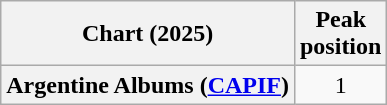<table class="wikitable sortable plainrowheaders" style="text-align:center">
<tr>
<th scope="col">Chart (2025)</th>
<th scope="col">Peak<br>position</th>
</tr>
<tr>
<th scope="row">Argentine Albums (<a href='#'>CAPIF</a>)</th>
<td>1</td>
</tr>
</table>
